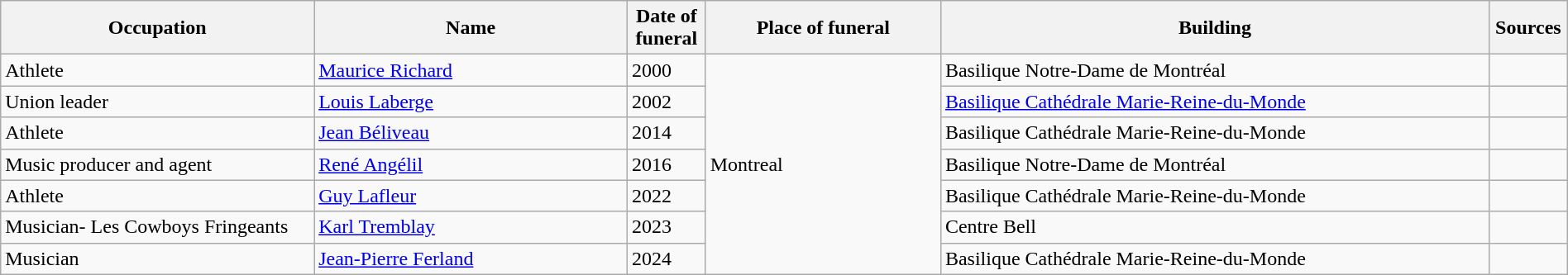<table class="wikitable" style="width:100%;">
<tr>
<th style="width:20%;">Occupation</th>
<th style="width:20%;">Name</th>
<th style="width:5%;">Date of funeral</th>
<th style="width:15%;">Place of funeral</th>
<th style="width:35%;">Building</th>
<th style="width:5%;">Sources</th>
</tr>
<tr>
<td>Athlete</td>
<td><a href='#'>Maurice Richard</a></td>
<td>2000</td>
<td rowspan="7">Montreal</td>
<td>Basilique Notre-Dame de Montréal</td>
<td></td>
</tr>
<tr>
<td>Union leader</td>
<td><a href='#'>Louis Laberge</a></td>
<td>2002</td>
<td><a href='#'>Basilique Cathédrale Marie-Reine-du-Monde</a></td>
<td></td>
</tr>
<tr>
<td>Athlete</td>
<td><a href='#'>Jean Béliveau</a></td>
<td>2014</td>
<td>Basilique Cathédrale Marie-Reine-du-Monde</td>
<td></td>
</tr>
<tr>
<td>Music producer and agent</td>
<td><a href='#'>René Angélil</a></td>
<td>2016</td>
<td>Basilique Notre-Dame de Montréal</td>
<td></td>
</tr>
<tr>
<td>Athlete</td>
<td><a href='#'>Guy Lafleur</a></td>
<td>2022</td>
<td>Basilique Cathédrale Marie-Reine-du-Monde</td>
<td></td>
</tr>
<tr>
<td>Musician- Les Cowboys Fringeants</td>
<td><a href='#'>Karl Tremblay</a></td>
<td>2023</td>
<td>Centre Bell</td>
<td></td>
</tr>
<tr>
<td>Musician</td>
<td><a href='#'>Jean-Pierre Ferland</a></td>
<td>2024</td>
<td>Basilique Cathédrale Marie-Reine-du-Monde</td>
<td></td>
</tr>
</table>
